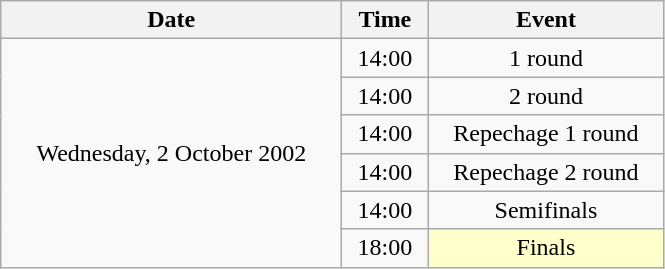<table class = "wikitable" style="text-align:center;">
<tr>
<th width=220>Date</th>
<th width=50>Time</th>
<th width=150>Event</th>
</tr>
<tr>
<td rowspan=6>Wednesday, 2 October 2002</td>
<td>14:00</td>
<td>1 round</td>
</tr>
<tr>
<td>14:00</td>
<td>2 round</td>
</tr>
<tr>
<td>14:00</td>
<td>Repechage 1 round</td>
</tr>
<tr>
<td>14:00</td>
<td>Repechage 2 round</td>
</tr>
<tr>
<td>14:00</td>
<td>Semifinals</td>
</tr>
<tr>
<td>18:00</td>
<td bgcolor=ffffcc>Finals</td>
</tr>
</table>
